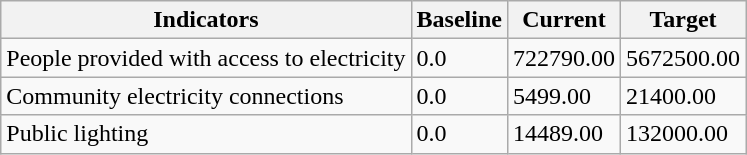<table class="wikitable">
<tr>
<th>Indicators</th>
<th>Baseline</th>
<th>Current</th>
<th>Target</th>
</tr>
<tr>
<td>People provided with access to electricity</td>
<td>0.0</td>
<td>722790.00</td>
<td>5672500.00</td>
</tr>
<tr>
<td>Community electricity connections</td>
<td>0.0</td>
<td>5499.00</td>
<td>21400.00</td>
</tr>
<tr>
<td>Public lighting</td>
<td>0.0</td>
<td>14489.00</td>
<td>132000.00</td>
</tr>
</table>
